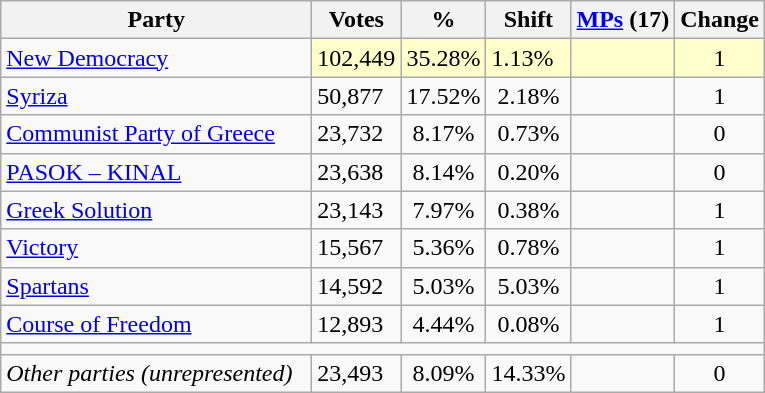<table class="wikitable">
<tr>
<th>Party</th>
<th>Votes</th>
<th>%</th>
<th>Shift</th>
<th><a href='#'>MPs</a> (17)</th>
<th>Change</th>
</tr>
<tr>
<td style="width:200px;"><a href='#'>New Democracy</a></td>
<td style="background:#ffc;">102,449</td>
<td style="background:#ffc; text-align:center;">35.28%</td>
<td style="background:#ffc;">1.13%</td>
<td style="background:#ffc;"></td>
<td style="background:#ffc; text-align:center;">1</td>
</tr>
<tr>
<td style="width:200px;"><a href='#'>Syriza</a></td>
<td>50,877</td>
<td>17.52%</td>
<td style="text-align:center;">2.18%</td>
<td></td>
<td style="text-align:center;">1</td>
</tr>
<tr>
<td style="width:200px;"><a href='#'>Communist Party of Greece</a></td>
<td>23,732</td>
<td style="text-align:center;">8.17%</td>
<td style="text-align:center;">0.73%</td>
<td></td>
<td style="text-align:center;">0</td>
</tr>
<tr>
<td style="width:200px;"><a href='#'>PASOK – KINAL</a></td>
<td>23,638</td>
<td style="text-align:center;">8.14%</td>
<td style="text-align:center;">0.20%</td>
<td></td>
<td style="text-align:center;">0</td>
</tr>
<tr>
<td style="width:200px;"><a href='#'>Greek Solution</a></td>
<td>23,143</td>
<td style="text-align:center;">7.97%</td>
<td style="text-align:center;">0.38%</td>
<td></td>
<td style="text-align:center;">1</td>
</tr>
<tr>
<td style="width:200px;"><a href='#'>Victory</a></td>
<td>15,567</td>
<td style="text-align:center;">5.36%</td>
<td style="text-align:center;">0.78%</td>
<td></td>
<td style="text-align:center;">1</td>
</tr>
<tr>
<td style="width:200px;"><a href='#'>Spartans</a></td>
<td>14,592</td>
<td style="text-align:center;">5.03%</td>
<td style="text-align:center;">5.03%</td>
<td></td>
<td style="text-align:center;">1</td>
</tr>
<tr>
<td style="width:200px;"><a href='#'>Course of Freedom</a></td>
<td>12,893</td>
<td style="text-align:center;">4.44%</td>
<td style="text-align:center;">0.08%</td>
<td></td>
<td style="text-align:center;">1</td>
</tr>
<tr>
<td colspan="22"></td>
</tr>
<tr>
<td style="width:200px;"><em>Other parties (unrepresented)</em></td>
<td>23,493</td>
<td style="text-align:center;">8.09%</td>
<td style="text-align:center;">14.33%</td>
<td style="text-align:center;"></td>
<td style="text-align:center;">0</td>
</tr>
</table>
